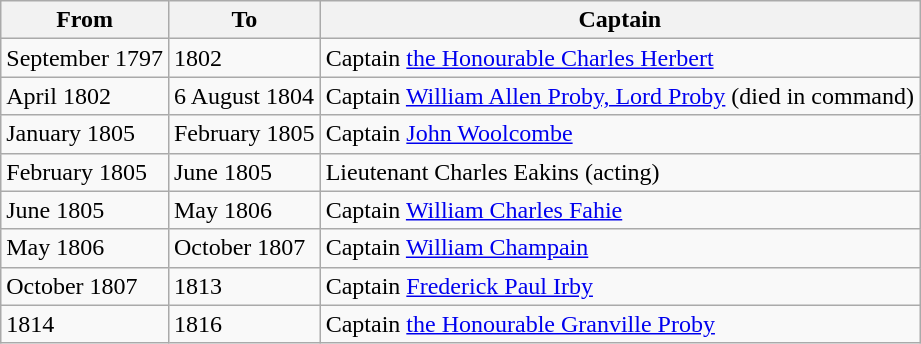<table class="wikitable" style="text-align:left">
<tr>
<th>From</th>
<th>To</th>
<th>Captain</th>
</tr>
<tr>
<td>September 1797</td>
<td>1802</td>
<td>Captain <a href='#'>the Honourable Charles Herbert</a></td>
</tr>
<tr>
<td>April 1802</td>
<td>6 August 1804</td>
<td>Captain <a href='#'>William Allen Proby, Lord Proby</a> (died in command)</td>
</tr>
<tr>
<td>January 1805</td>
<td>February 1805</td>
<td>Captain <a href='#'>John Woolcombe</a></td>
</tr>
<tr>
<td>February 1805</td>
<td>June 1805</td>
<td>Lieutenant Charles Eakins (acting)</td>
</tr>
<tr>
<td>June 1805</td>
<td>May 1806</td>
<td>Captain <a href='#'>William Charles Fahie</a></td>
</tr>
<tr>
<td>May 1806</td>
<td>October 1807</td>
<td>Captain <a href='#'>William Champain</a></td>
</tr>
<tr>
<td>October 1807</td>
<td>1813</td>
<td>Captain <a href='#'>Frederick Paul Irby</a></td>
</tr>
<tr>
<td>1814</td>
<td>1816</td>
<td>Captain <a href='#'>the Honourable Granville Proby</a></td>
</tr>
</table>
